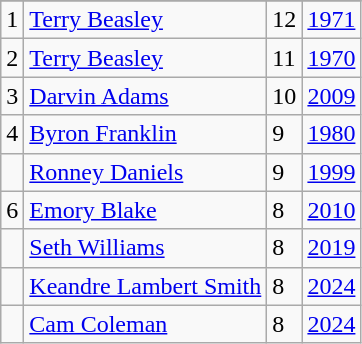<table class="wikitable">
<tr>
</tr>
<tr>
<td>1</td>
<td><a href='#'>Terry Beasley</a></td>
<td>12</td>
<td><a href='#'>1971</a></td>
</tr>
<tr>
<td>2</td>
<td><a href='#'>Terry Beasley</a></td>
<td>11</td>
<td><a href='#'>1970</a></td>
</tr>
<tr>
<td>3</td>
<td><a href='#'>Darvin Adams</a></td>
<td>10</td>
<td><a href='#'>2009</a></td>
</tr>
<tr>
<td>4</td>
<td><a href='#'>Byron Franklin</a></td>
<td>9</td>
<td><a href='#'>1980</a></td>
</tr>
<tr>
<td></td>
<td><a href='#'>Ronney Daniels</a></td>
<td>9</td>
<td><a href='#'>1999</a></td>
</tr>
<tr>
<td>6</td>
<td><a href='#'>Emory Blake</a></td>
<td>8</td>
<td><a href='#'>2010</a></td>
</tr>
<tr>
<td></td>
<td><a href='#'>Seth Williams</a></td>
<td>8</td>
<td><a href='#'>2019</a></td>
</tr>
<tr>
<td></td>
<td><a href='#'>Keandre Lambert Smith</a></td>
<td>8</td>
<td><a href='#'>2024</a></td>
</tr>
<tr>
<td></td>
<td><a href='#'>Cam Coleman</a></td>
<td>8</td>
<td><a href='#'>2024</a></td>
</tr>
</table>
